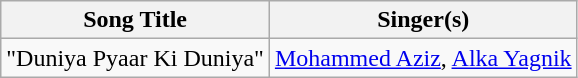<table class="wikitable">
<tr>
<th>Song Title</th>
<th>Singer(s)</th>
</tr>
<tr>
<td>"Duniya Pyaar Ki Duniya"</td>
<td><a href='#'>Mohammed Aziz</a>, <a href='#'>Alka Yagnik</a></td>
</tr>
</table>
